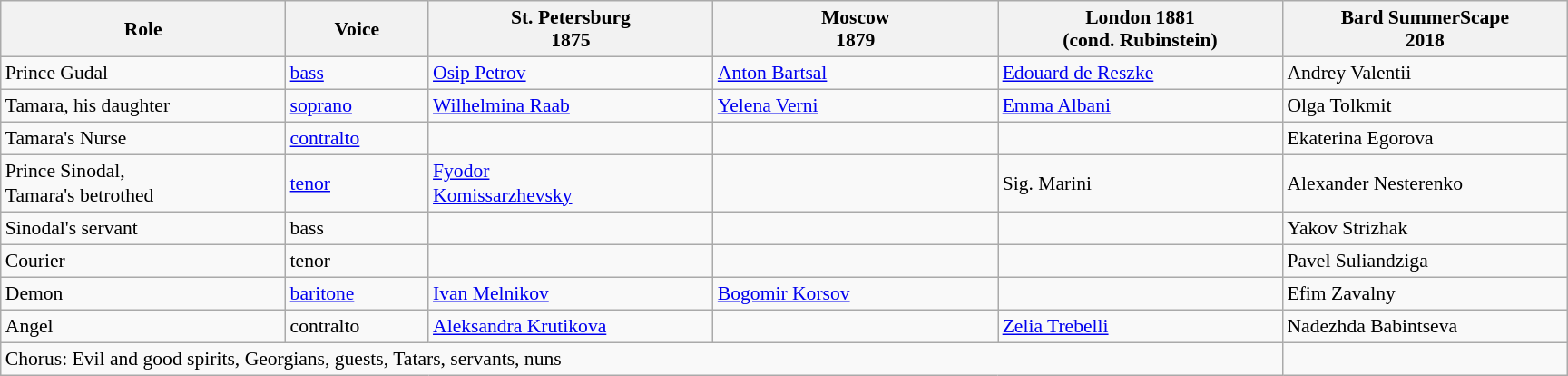<table Class="wikitable" style="width:80em; font-size:90%; line-height:1.2">
<tr>
<th style="width:10%;">Role</th>
<th style="width:5%;">Voice</th>
<th style="width:10%;">St. Petersburg<br>1875</th>
<th style="width:10%;">Moscow<br> 1879</th>
<th style="width:10%;">London 1881<br>(cond. Rubinstein)</th>
<th style="width:10%;">Bard SummerScape<br> 2018</th>
</tr>
<tr>
<td>Prince Gudal</td>
<td><a href='#'>bass</a></td>
<td><a href='#'>Osip Petrov</a></td>
<td><a href='#'>Anton Bartsal</a></td>
<td><a href='#'>Edouard de Reszke</a></td>
<td>Andrey Valentii</td>
</tr>
<tr>
<td>Tamara, his daughter</td>
<td><a href='#'>soprano</a></td>
<td><a href='#'>Wilhelmina Raab</a></td>
<td><a href='#'>Yelena Verni</a></td>
<td><a href='#'>Emma Albani</a></td>
<td>Olga Tolkmit</td>
</tr>
<tr>
<td>Tamara's Nurse</td>
<td><a href='#'>contralto</a></td>
<td></td>
<td></td>
<td></td>
<td>Ekaterina Egorova</td>
</tr>
<tr>
<td>Prince Sinodal,<br> Tamara's betrothed</td>
<td><a href='#'>tenor</a></td>
<td><a href='#'>Fyodor<br> Komissarzhevsky</a></td>
<td></td>
<td>Sig. Marini</td>
<td>Alexander Nesterenko</td>
</tr>
<tr>
<td>Sinodal's servant</td>
<td>bass</td>
<td></td>
<td></td>
<td></td>
<td>Yakov Strizhak</td>
</tr>
<tr>
<td>Courier</td>
<td>tenor</td>
<td></td>
<td></td>
<td></td>
<td>Pavel Suliandziga</td>
</tr>
<tr>
<td>Demon</td>
<td><a href='#'>baritone</a></td>
<td><a href='#'>Ivan Melnikov</a></td>
<td><a href='#'>Bogomir Korsov</a></td>
<td></td>
<td>Efim Zavalny</td>
</tr>
<tr>
<td>Angel</td>
<td>contralto</td>
<td><a href='#'>Aleksandra Krutikova</a></td>
<td></td>
<td><a href='#'>Zelia Trebelli</a></td>
<td>Nadezhda Babintseva</td>
</tr>
<tr>
<td colspan="5">Chorus: Evil and good spirits, Georgians, guests, Tatars, servants, nuns</td>
</tr>
</table>
